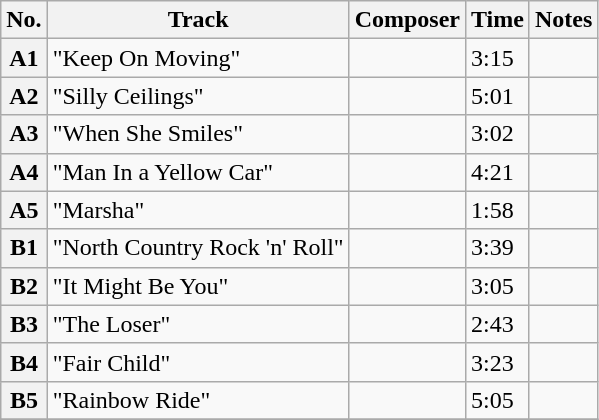<table class="wikitable plainrowheaders sortable">
<tr>
<th scope="col" class="unsortable">No.</th>
<th scope="col">Track</th>
<th scope="col">Composer</th>
<th scope="col">Time</th>
<th scope="col" class="unsortable">Notes</th>
</tr>
<tr>
<th scope="row">A1</th>
<td>"Keep On Moving"</td>
<td></td>
<td>3:15</td>
<td></td>
</tr>
<tr>
<th scope="row">A2</th>
<td>"Silly Ceilings"</td>
<td></td>
<td>5:01</td>
<td></td>
</tr>
<tr>
<th scope="row">A3</th>
<td>"When She Smiles"</td>
<td></td>
<td>3:02</td>
<td></td>
</tr>
<tr>
<th scope="row">A4</th>
<td>"Man In a Yellow Car"</td>
<td></td>
<td>4:21</td>
<td></td>
</tr>
<tr>
<th scope="row">A5</th>
<td>"Marsha"</td>
<td></td>
<td>1:58</td>
<td></td>
</tr>
<tr>
<th scope="row">B1</th>
<td>"North Country Rock 'n' Roll"</td>
<td></td>
<td>3:39</td>
<td></td>
</tr>
<tr>
<th scope="row">B2</th>
<td>"It Might Be You"</td>
<td></td>
<td>3:05</td>
<td></td>
</tr>
<tr>
<th scope="row">B3</th>
<td>"The Loser"</td>
<td></td>
<td>2:43</td>
<td></td>
</tr>
<tr>
<th scope="row">B4</th>
<td>"Fair Child"</td>
<td></td>
<td>3:23</td>
<td></td>
</tr>
<tr>
<th scope="row">B5</th>
<td>"Rainbow Ride"</td>
<td></td>
<td>5:05</td>
<td></td>
</tr>
<tr>
</tr>
</table>
